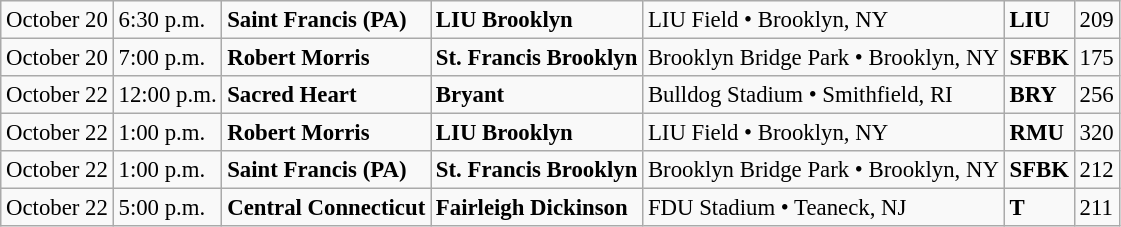<table class="wikitable" style="font-size:95%;">
<tr>
<td>October 20</td>
<td>6:30 p.m.</td>
<td><strong>Saint Francis (PA)</strong></td>
<td><strong>LIU Brooklyn</strong></td>
<td>LIU Field • Brooklyn, NY</td>
<td><strong>LIU</strong> </td>
<td>209</td>
</tr>
<tr>
<td>October 20</td>
<td>7:00 p.m.</td>
<td><strong>Robert Morris</strong></td>
<td><strong>St. Francis Brooklyn</strong></td>
<td>Brooklyn Bridge Park • Brooklyn, NY</td>
<td><strong>SFBK</strong> </td>
<td>175</td>
</tr>
<tr>
<td>October 22</td>
<td>12:00 p.m.</td>
<td><strong>Sacred Heart</strong></td>
<td><strong>Bryant</strong></td>
<td>Bulldog Stadium • Smithfield, RI</td>
<td><strong>BRY</strong> </td>
<td>256</td>
</tr>
<tr>
<td>October 22</td>
<td>1:00 p.m.</td>
<td><strong>Robert Morris</strong></td>
<td><strong>LIU Brooklyn</strong></td>
<td>LIU Field • Brooklyn, NY</td>
<td><strong>RMU</strong> </td>
<td>320</td>
</tr>
<tr>
<td>October 22</td>
<td>1:00 p.m.</td>
<td><strong>Saint Francis (PA)</strong></td>
<td><strong>St. Francis Brooklyn</strong></td>
<td>Brooklyn Bridge Park • Brooklyn, NY</td>
<td><strong>SFBK</strong> </td>
<td>212</td>
</tr>
<tr>
<td>October 22</td>
<td>5:00 p.m.</td>
<td><strong>Central Connecticut</strong></td>
<td><strong>Fairleigh Dickinson</strong></td>
<td>FDU Stadium • Teaneck, NJ</td>
<td><strong>T</strong> </td>
<td>211</td>
</tr>
</table>
